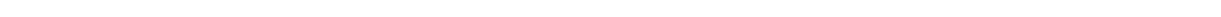<table style="width:88%; text-align:center;">
<tr style="color:white;">
<td style="background:"><strong>43</strong></td>
<td style="background:"><strong>28</strong></td>
<td style="background:"><strong>2</strong></td>
<td style="background:"><strong>71</strong></td>
</tr>
</table>
